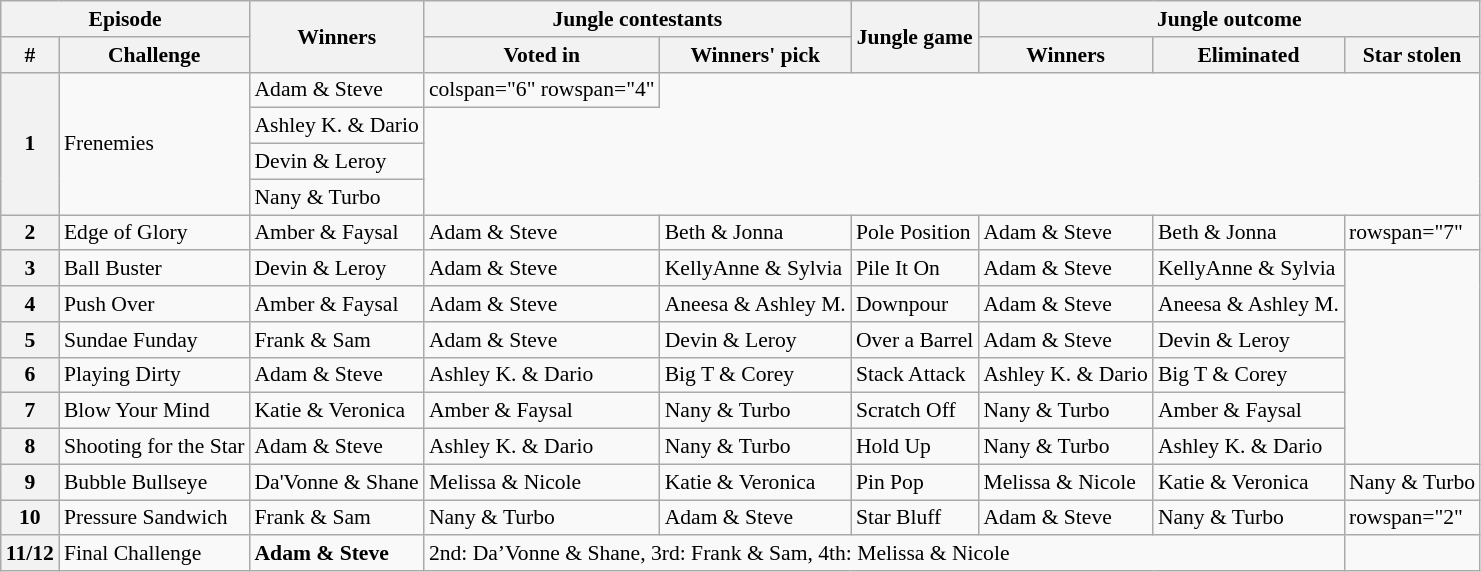<table class="wikitable" style="font-size:90%; white-space:nowrap">
<tr>
<th colspan=2>Episode</th>
<th rowspan="2">Winners</th>
<th colspan="2">Jungle contestants</th>
<th rowspan=2>Jungle game</th>
<th colspan="3">Jungle outcome</th>
</tr>
<tr>
<th>#</th>
<th>Challenge</th>
<th>Voted in</th>
<th>Winners' pick</th>
<th>Winners</th>
<th>Eliminated</th>
<th>Star stolen</th>
</tr>
<tr>
<th rowspan="4">1</th>
<td rowspan="4">Frenemies</td>
<td>Adam & Steve</td>
<td>colspan="6" rowspan="4" </td>
</tr>
<tr>
<td>Ashley K. & Dario</td>
</tr>
<tr>
<td>Devin & Leroy</td>
</tr>
<tr>
<td>Nany & Turbo</td>
</tr>
<tr>
<th>2</th>
<td>Edge of Glory</td>
<td>Amber & Faysal</td>
<td>Adam & Steve</td>
<td>Beth & Jonna</td>
<td>Pole Position</td>
<td>Adam & Steve</td>
<td>Beth & Jonna</td>
<td>rowspan="7" </td>
</tr>
<tr>
<th>3</th>
<td>Ball Buster</td>
<td>Devin & Leroy</td>
<td>Adam & Steve</td>
<td>KellyAnne & Sylvia</td>
<td>Pile It On</td>
<td>Adam & Steve</td>
<td>KellyAnne & Sylvia</td>
</tr>
<tr>
<th>4</th>
<td>Push Over</td>
<td>Amber & Faysal</td>
<td>Adam & Steve</td>
<td>Aneesa & Ashley M.</td>
<td>Downpour</td>
<td>Adam & Steve</td>
<td>Aneesa & Ashley M.</td>
</tr>
<tr>
<th>5</th>
<td>Sundae Funday</td>
<td>Frank & Sam</td>
<td>Adam & Steve</td>
<td>Devin & Leroy</td>
<td>Over a Barrel</td>
<td>Adam & Steve</td>
<td>Devin & Leroy</td>
</tr>
<tr>
<th>6</th>
<td>Playing Dirty</td>
<td>Adam & Steve</td>
<td>Ashley K. & Dario</td>
<td>Big T & Corey</td>
<td>Stack Attack</td>
<td>Ashley K. & Dario</td>
<td>Big T & Corey</td>
</tr>
<tr>
<th>7</th>
<td>Blow Your Mind</td>
<td>Katie & Veronica</td>
<td>Amber & Faysal</td>
<td>Nany & Turbo</td>
<td>Scratch Off</td>
<td>Nany & Turbo</td>
<td>Amber & Faysal</td>
</tr>
<tr>
<th>8</th>
<td>Shooting for the Star</td>
<td>Adam & Steve</td>
<td>Ashley K. & Dario</td>
<td>Nany & Turbo</td>
<td>Hold Up</td>
<td>Nany & Turbo</td>
<td>Ashley K. & Dario</td>
</tr>
<tr>
<th>9</th>
<td>Bubble Bullseye</td>
<td>Da'Vonne & Shane</td>
<td>Melissa & Nicole</td>
<td>Katie & Veronica</td>
<td>Pin Pop</td>
<td>Melissa & Nicole</td>
<td>Katie & Veronica</td>
<td>Nany & Turbo</td>
</tr>
<tr>
<th>10</th>
<td>Pressure Sandwich</td>
<td>Frank & Sam</td>
<td>Nany & Turbo</td>
<td>Adam & Steve</td>
<td>Star Bluff</td>
<td>Adam & Steve</td>
<td>Nany & Turbo</td>
<td>rowspan="2" </td>
</tr>
<tr>
<th>11/12</th>
<td>Final Challenge</td>
<td><strong>Adam & Steve</strong></td>
<td colspan="5">2nd: Da’Vonne & Shane, 3rd: Frank & Sam, 4th: Melissa & Nicole</td>
</tr>
</table>
